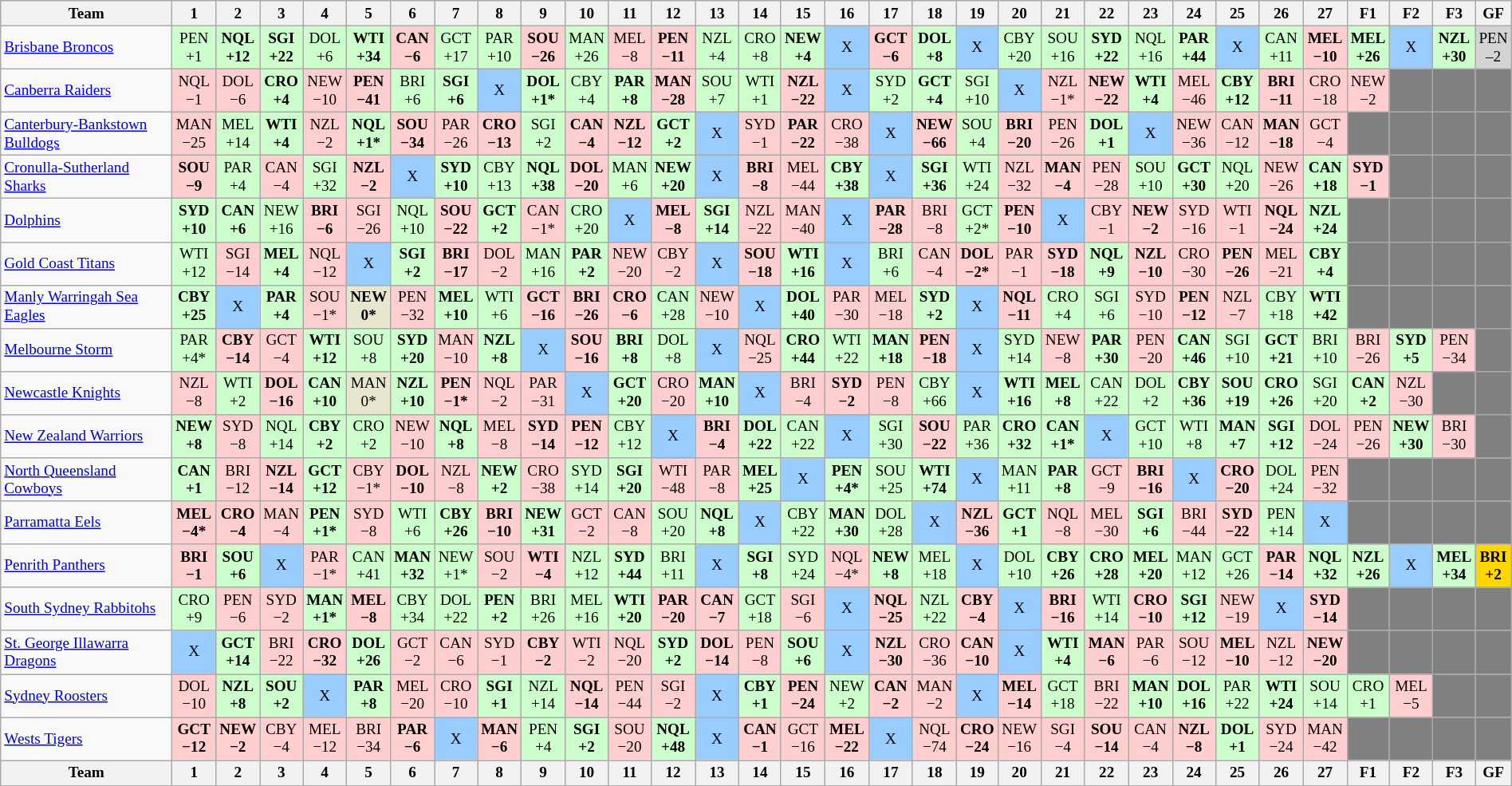<table class="wikitable sortable" style="font-size:80%; text-align:center; width:100%">
<tr valign="top">
<th valign="middle">Team</th>
<th>1</th>
<th>2</th>
<th>3</th>
<th>4</th>
<th>5</th>
<th>6</th>
<th>7</th>
<th>8</th>
<th>9</th>
<th>10</th>
<th>11</th>
<th>12</th>
<th>13</th>
<th>14</th>
<th>15</th>
<th>16</th>
<th>17</th>
<th>18</th>
<th>19</th>
<th>20</th>
<th>21</th>
<th>22</th>
<th>23</th>
<th>24</th>
<th>25</th>
<th>26</th>
<th>27</th>
<th>F1</th>
<th>F2</th>
<th>F3</th>
<th>GF</th>
</tr>
<tr>
<td align="left"><a href='#'>Brisbane Broncos</a></td>
<td style="background:#cfc;">PEN<br>+1</td>
<td style="background:#cfc;"><strong>NQL<br>+12</strong></td>
<td style="background:#cfc;"><strong>SGI<br>+22</strong></td>
<td style="background:#cfc;">DOL<br>+6</td>
<td style="background:#cfc;"><strong>WTI<br>+34</strong></td>
<td style="background:#FFCFCF;"><strong>CAN<br>−6</strong></td>
<td style="background:#cfc;">GCT<br>+17</td>
<td style="background:#cfc;">PAR<br>+10</td>
<td style="background:#FFCFCF;"><strong>SOU<br>−26</strong></td>
<td style="background:#cfc;">MAN<br>+26</td>
<td style="background:#FFCFCF;">MEL<br>−8</td>
<td style="background:#FFCFCF;"><strong>PEN<br>−11</strong></td>
<td style="background:#cfc;">NZL<br>+4</td>
<td style="background:#cfc;">CRO<br>+8</td>
<td style="background:#cfc;"><strong>NEW<br>+4</strong></td>
<td style="background:#99CCFF;">X</td>
<td style="background:#FFCFCF;"><strong>GCT<br>−6</strong></td>
<td style="background:#cfc;"><strong>DOL<br>+8</strong></td>
<td style="background:#99CCFF;">X</td>
<td style="background:#cfc;">CBY<br>+20</td>
<td style="background:#cfc;">SOU<br>+16</td>
<td style="background:#cfc;"><strong>SYD<br>+22</strong></td>
<td style="background:#cfc;">NQL<br>+16</td>
<td style="background:#cfc;"><strong>PAR<br>+44</strong></td>
<td style="background:#99CCFF;">X</td>
<td style="background:#cfc;">CAN<br>+11</td>
<td style="background:#FFCFCF;"><strong>MEL<br>−10</strong></td>
<td style="background:#cfc;"><strong>MEL<br>+26</strong></td>
<td style="background:#99CCFF;">X</td>
<td style="background:#cfc;"><strong>NZL<br>+30</strong></td>
<td style="background:#D3D3D3;">PEN<br>–2</td>
</tr>
<tr>
<td align="left"><a href='#'>Canberra Raiders</a></td>
<td style="background:#FFCFCF;">NQL<br>−1</td>
<td style="background:#FFCFCF;">DOL<br>−6</td>
<td style="background:#cfc;"><strong>CRO<br>+4</strong></td>
<td style="background:#FFCFCF;">NEW<br>−10</td>
<td style="background:#FFCFCF;"><strong>PEN<br>−41</strong></td>
<td style="background:#cfc;">BRI<br>+6</td>
<td style="background:#cfc;"><strong>SGI<br>+6</strong></td>
<td style="background:#99CCFF;">X</td>
<td style="background:#cfc;"><strong>DOL<br>+1*</strong></td>
<td style="background:#cfc;">CBY<br>+4</td>
<td style="background:#cfc;"><strong>PAR<br>+8</strong></td>
<td style="background:#FFCFCF;"><strong>MAN<br>−28</strong></td>
<td style="background:#cfc;">SOU<br>+7</td>
<td style="background:#cfc;">WTI<br>+1</td>
<td style="background:#FFCFCF;"><strong>NZL<br>−22</strong></td>
<td style="background:#99CCFF;">X</td>
<td style="background:#cfc;">SYD<br>+2</td>
<td style="background:#cfc;"><strong>GCT<br>+4</strong></td>
<td style="background:#cfc;">SGI<br>+10</td>
<td style="background:#99CCFF;">X</td>
<td style="background:#FFCFCF;">NZL<br>−1*</td>
<td style="background:#FFCFCF;"><strong>NEW<br>−22</strong></td>
<td style="background:#cfc;"><strong>WTI<br>+4</strong></td>
<td style="background:#FFCFCF;">MEL<br>−46</td>
<td style="background:#cfc;"><strong>CBY<br>+12</strong></td>
<td style="background:#FFCFCF;"><strong>BRI<br>−11</strong></td>
<td style="background:#FFCFCF;">CRO<br>−18</td>
<td style="background:#FFCFCF;">NEW<br>−2</td>
<td style="background:#808080;"></td>
<td style="background:#808080;"></td>
<td style="background:#808080;"></td>
</tr>
<tr>
<td align="left"><a href='#'>Canterbury-Bankstown Bulldogs</a></td>
<td style="background:#FFCFCF;">MAN<br>−25</td>
<td style="background:#cfc;">MEL<br>+14</td>
<td style="background:#cfc;"><strong>WTI<br>+4</strong></td>
<td style="background:#FFCFCF;">NZL<br>−2</td>
<td style="background:#cfc;"><strong>NQL<br>+1*</strong></td>
<td style="background:#FFCFCF;"><strong>SOU<br>−34</strong></td>
<td style="background:#FFCFCF;">PAR<br>−26</td>
<td style="background:#FFCFCF;"><strong>CRO<br>−13</strong></td>
<td style="background:#cfc;">SGI<br>+2</td>
<td style="background:#FFCFCF;"><strong>CAN<br>−4</strong></td>
<td style="background:#FFCFCF;"><strong>NZL<br>−12</strong></td>
<td style="background:#cfc;"><strong>GCT<br>+2</strong></td>
<td style="background:#99CCFF;">X</td>
<td style="background:#FFCFCF;">SYD<br>−1</td>
<td style="background:#FFCFCF;"><strong>PAR<br>−22</strong></td>
<td style="background:#FFCFCF;">CRO<br>−38</td>
<td style="background:#99CCFF;">X</td>
<td style="background:#FFCFCF;"><strong>NEW<br>−66</strong></td>
<td style="background:#cfc;">SOU<br>+4</td>
<td style="background:#FFCFCF;"><strong>BRI<br>−20</strong></td>
<td style="background:#FFCFCF;">PEN<br>−26</td>
<td style="background:#cfc;"><strong>DOL<br>+1</strong></td>
<td style="background:#99CCFF;">X</td>
<td style="background:#FFCFCF;">NEW<br>−36</td>
<td style="background:#FFCFCF;">CAN<br>−12</td>
<td style="background:#FFCFCF;"><strong>MAN<br>−18</strong></td>
<td style="background:#FFCFCF;">GCT<br>−4</td>
<td style="background:#808080;"></td>
<td style="background:#808080;"></td>
<td style="background:#808080;"></td>
<td style="background:#808080;"></td>
</tr>
<tr>
<td align="left"><a href='#'>Cronulla-Sutherland Sharks</a></td>
<td style="background:#FFCFCF;"><strong>SOU<br>−9</strong></td>
<td style="background:#cfc;">PAR<br>+4</td>
<td style="background:#FFCFCF;">CAN<br>−4</td>
<td style="background:#cfc;">SGI<br>+32</td>
<td style="background:#FFCFCF;"><strong>NZL<br>−2</strong></td>
<td style="background:#99CCFF;">X</td>
<td style="background:#cfc;"><strong>SYD<br>+10</strong></td>
<td style="background:#cfc;">CBY<br>+13</td>
<td style="background:#cfc;"><strong>NQL<br>+38</strong></td>
<td style="background:#FFCFCF;"><strong>DOL<br>−20</strong></td>
<td style="background:#cfc;">MAN<br>+6</td>
<td style="background:#cfc;"><strong>NEW<br>+20</strong></td>
<td style="background:#99CCFF;">X</td>
<td style="background:#FFCFCF;"><strong>BRI<br>−8</strong></td>
<td style="background:#FFCFCF;">MEL<br>−44</td>
<td style="background:#cfc;"><strong>CBY<br>+38</strong></td>
<td style="background:#99CCFF;">X</td>
<td style="background:#cfc;"><strong>SGI<br>+36</strong></td>
<td style="background:#cfc;">WTI<br>+24</td>
<td style="background:#FFCFCF;">NZL<br>−32</td>
<td style="background:#FFCFCF;"><strong>MAN<br>−4</strong></td>
<td style="background:#FFCFCF;">PEN<br>−28</td>
<td style="background:#cfc;">SOU<br>+10</td>
<td style="background:#cfc;"><strong>GCT<br>+30</strong></td>
<td style="background:#cfc;">NQL<br>+20</td>
<td style="background:#FFCFCF;">NEW<br>−26</td>
<td style="background: #cfc;"><strong>CAN<br>+18</strong></td>
<td style="background:#FFCFCF;"><strong>SYD<br>−1</strong></td>
<td style="background:#808080;"></td>
<td style="background:#808080;"></td>
<td style="background:#808080;"></td>
</tr>
<tr>
<td align="left"><a href='#'>Dolphins</a></td>
<td style="background:#cfc;"><strong>SYD<br>+10</strong></td>
<td style="background:#cfc;"><strong>CAN<br>+6</strong></td>
<td style="background:#cfc;">NEW<br>+16</td>
<td style="background:#FFCFCF;"><strong>BRI<br>−6</strong></td>
<td style="background:#FFCFCF;">SGI<br>−26</td>
<td style="background:#cfc;">NQL<br>+10</td>
<td style="background:#FFCFCF;"><strong>SOU<br>−22</strong></td>
<td style="background:#cfc;"><strong>GCT<br>+2</strong></td>
<td style="background:#FFCFCF;">CAN<br>−1*</td>
<td style="background:#cfc;">CRO<br>+20</td>
<td style="background:#99CCFF;">X</td>
<td style="background:#FFCFCF;"><strong>MEL<br>−8</strong></td>
<td style="background:#cfc;"><strong>SGI<br>+14</strong></td>
<td style="background:#FFCFCF;">NZL<br>−22</td>
<td style="background:#FFCFCF;">MAN<br>−40</td>
<td style="background:#99CCFF;">X</td>
<td style="background:#FFCFCF;"><strong>PAR<br>−28</strong></td>
<td style="background:#FFCFCF;">BRI<br>−8</td>
<td style="background:#cfc;">GCT<br>+2*</td>
<td style="background:#FFCFCF;"><strong>PEN<br>−10</strong></td>
<td style="background:#99CCFF;">X</td>
<td style="background:#FFCFCF;">CBY<br>−1</td>
<td style="background:#FFCFCF;"><strong>NEW<br>−2</strong></td>
<td style="background:#FFCFCF;">SYD<br>−16</td>
<td style="background:#FFCFCF;">WTI<br>−1</td>
<td style="background:#FFCFCF;"><strong>NQL<br>−24</strong></td>
<td style="background:#cfc;"><strong>NZL<br>+24</strong></td>
<td style="background:#808080;"></td>
<td style="background:#808080;"></td>
<td style="background:#808080;"></td>
<td style="background:#808080;"></td>
</tr>
<tr>
<td align="left"><a href='#'>Gold Coast Titans</a></td>
<td style="background:#cfc;">WTI<br>+12</td>
<td style="background:#FFCFCF;">SGI<br>−14</td>
<td style="background:#cfc;"><strong>MEL<br>+4</strong></td>
<td style="background:#FFCFCF;">NQL<br>−12</td>
<td style="background:#99CCFF;">X</td>
<td style="background:#cfc;"><strong>SGI<br>+2</strong></td>
<td style="background:#FFCFCF;"><strong>BRI<br>−17</strong></td>
<td style="background:#FFCFCF;">DOL<br>−2</td>
<td style="background:#cfc;">MAN<br>+16</td>
<td style="background:#cfc;"><strong>PAR<br>+2</strong></td>
<td style="background:#FFCFCF;">NEW<br>−20</td>
<td style="background:#FFCFCF;">CBY<br>−2</td>
<td style="background:#99CCFF;">X</td>
<td style="background:#FFCFCF;"><strong>SOU<br>−18</strong></td>
<td style="background:#cfc;"><strong>WTI<br>+16</strong></td>
<td style="background:#99CCFF;">X</td>
<td style="background:#cfc;">BRI<br>+6</td>
<td style="background:#FFCFCF;">CAN<br>−4</td>
<td style="background:#FFCFCF;"><strong>DOL<br>−2*</strong></td>
<td style="background:#FFCFCF;">PAR<br>−1</td>
<td style="background:#FFCFCF;"><strong>SYD<br>−18</strong></td>
<td style="background:#cfc;"><strong>NQL<br>+9</strong></td>
<td style="background:#FFCFCF;"><strong>NZL<br>−10</strong></td>
<td style="background:#FFCFCF;">CRO<br>−30</td>
<td style="background:#FFCFCF;"><strong>PEN<br>−26</strong></td>
<td style="background:#FFCFCF;">MEL<br>−21</td>
<td style="background:#cfc;"><strong>CBY<br>+4</strong></td>
<td style="background:#808080;"></td>
<td style="background:#808080;"></td>
<td style="background:#808080;"></td>
<td style="background:#808080;"></td>
</tr>
<tr>
<td align="left"><a href='#'>Manly Warringah Sea Eagles</a></td>
<td style="background:#cfc;"><strong>CBY<br>+25</strong></td>
<td style="background:#99CCFF;">X</td>
<td style="background:#cfc;"><strong>PAR<br>+4</strong></td>
<td style="background:#FFCFCF;">SOU<br>−1*</td>
<td style="background:#E6E7CE;"><strong>NEW<br>0*</strong></td>
<td style="background:#FFCFCF;">PEN<br>−32</td>
<td style="background:#cfc;"><strong>MEL<br>+10</strong></td>
<td style="background:#cfc;">WTI<br>+6</td>
<td style="background:#FFCFCF;"><strong>GCT<br>−16</strong></td>
<td style="background:#FFCFCF;"><strong>BRI<br>−26</strong></td>
<td style="background:#FFCFCF;"><strong>CRO<br>−6</strong></td>
<td style="background:#cfc;">CAN<br>+28</td>
<td style="background:#FFCFCF;">NEW<br>−10</td>
<td style="background:#99CCFF;">X</td>
<td style="background:#cfc;"><strong>DOL<br>+40</strong></td>
<td style="background:#FFCFCF;">PAR<br>−30</td>
<td style="background:#FFCFCF;">MEL<br>−18</td>
<td style="background:#cfc;"><strong>SYD<br>+2</strong></td>
<td style="background:#99CCFF;">X</td>
<td style="background:#FFCFCF;"><strong>NQL<br>−11</strong></td>
<td style="background:#cfc;">CRO<br>+4</td>
<td style="background:#cfc;">SGI<br>+6</td>
<td style="background:#FFCFCF;">SYD<br>−10</td>
<td style="background:#FFCFCF;"><strong>PEN<br>−12</strong></td>
<td style="background:#FFCFCF;">NZL<br>−7</td>
<td style="background:#cfc;">CBY<br>+18</td>
<td style="background:#cfc;"><strong>WTI<br>+42</strong></td>
<td style="background:#808080;"></td>
<td style="background:#808080;"></td>
<td style="background:#808080;"></td>
<td style="background:#808080;"></td>
</tr>
<tr>
<td align="left"><a href='#'>Melbourne Storm</a></td>
<td style="background:#cfc;">PAR<br>+4*</td>
<td style="background:#FFCFCF;"><strong>CBY<br>−14</strong></td>
<td style="background:#FFCFCF;">GCT<br>−4</td>
<td style="background:#cfc;"><strong>WTI<br>+12</strong></td>
<td style="background:#cfc;">SOU<br>+8</td>
<td style="background:#cfc;"><strong>SYD<br>+20</strong></td>
<td style="background:#FFCFCF;">MAN<br>−10</td>
<td style="background:#cfc;"><strong>NZL<br>+8</strong></td>
<td style="background:#99CCFF;">X</td>
<td style="background:#FFCFCF;"><strong>SOU<br>−16</strong></td>
<td style="background:#cfc;"><strong>BRI<br>+8</strong></td>
<td style="background:#cfc;">DOL<br>+8</td>
<td style="background:#99CCFF;">X</td>
<td style="background:#FFCFCF;">NQL<br>−25</td>
<td style="background:#cfc;"><strong>CRO<br>+44</strong></td>
<td style="background:#cfc;">WTI<br>+22</td>
<td style="background:#cfc;"><strong>MAN<br>+18</strong></td>
<td style="background:#FFCFCF;"><strong>PEN<br>−18</strong></td>
<td style="background:#99CCFF;">X</td>
<td style="background:#cfc;">SYD<br>+14</td>
<td style="background:#FFCFCF;">NEW<br>−8</td>
<td style="background:#cfc;"><strong>PAR<br>+30</strong></td>
<td style="background:#FFCFCF;">PEN<br>−20</td>
<td style="background:#cfc;"><strong>CAN<br>+46</strong></td>
<td style="background:#cfc;">SGI<br>+10</td>
<td style="background:#cfc;"><strong>GCT<br>+21</strong></td>
<td style="background:#cfc;">BRI<br>+10</td>
<td style="background:#FFCFCF;">BRI<br>−26</td>
<td style="background:#cfc;"><strong>SYD<br>+5</strong></td>
<td style="background:#FFCFCF;">PEN<br>−34</td>
<td style="background:#808080;"></td>
</tr>
<tr>
<td align="left"><a href='#'>Newcastle Knights</a></td>
<td style="background:#FFCFCF;">NZL<br>−8</td>
<td style="background:#cfc;">WTI<br>+2</td>
<td style="background:#FFCFCF;"><strong>DOL<br>−16</strong></td>
<td style="background:#cfc;"><strong>CAN<br>+10</strong></td>
<td style="background:#E6E7CE;">MAN<br>0*</td>
<td style="background:#cfc;"><strong>NZL<br>+10</strong></td>
<td style="background:#FFCFCF;"><strong>PEN<br>−1*</strong></td>
<td style="background:#FFCFCF;">NQL<br>−2</td>
<td style="background:#FFCFCF;">PAR<br>−31</td>
<td style="background:#99CCFF;">X</td>
<td style="background:#cfc;"><strong>GCT<br>+20</strong></td>
<td style="background:#FFCFCF;">CRO<br>−20</td>
<td style="background:#cfc;"><strong>MAN<br>+10</strong></td>
<td style="background:#99CCFF;">X</td>
<td style="background:#FFCFCF;">BRI<br>−4</td>
<td style="background:#FFCFCF;"><strong>SYD<br>−2</strong></td>
<td style="background:#FFCFCF;">PEN<br>−8</td>
<td style="background:#cfc;">CBY<br>+66</td>
<td style="background:#99CCFF;">X</td>
<td style="background:#cfc;"><strong>WTI<br>+16</strong></td>
<td style="background:#cfc;"><strong>MEL<br>+8</strong></td>
<td style="background:#cfc;">CAN<br>+22</td>
<td style="background:#cfc;">DOL<br>+2</td>
<td style="background:#cfc;"><strong>CBY<br>+36</strong></td>
<td style="background:#cfc;"><strong>SOU<br>+19</strong></td>
<td style="background:#cfc;"><strong>CRO<br>+26</strong></td>
<td style="background:#cfc;">SGI<br>+20</td>
<td style="background:#cfc;"><strong>CAN<br>+2</strong></td>
<td style="background:#FFCFCF;">NZL<br>−30</td>
<td style="background:#808080;"></td>
<td style="background:#808080;"></td>
</tr>
<tr>
<td align="left"><a href='#'>New Zealand Warriors</a></td>
<td style="background:#cfc;"><strong>NEW<br>+8</strong></td>
<td style="background:#FFCFCF;">SYD<br>−8</td>
<td style="background:#cfc;">NQL<br>+14</td>
<td style="background:#cfc;"><strong>CBY<br>+2</strong></td>
<td style="background:#cfc;">CRO<br>+2</td>
<td style="background:#FFCFCF;">NEW<br>−10</td>
<td style="background:#cfc;"><strong>NQL<br>+8</strong></td>
<td style="background:#FFCFCF;">MEL<br>−8</td>
<td style="background:#FFCFCF;"><strong>SYD<br>−14</strong></td>
<td style="background:#FFCFCF;"><strong>PEN<br>−12</strong></td>
<td style="background:#cfc;">CBY<br>+12</td>
<td style="background:#99CCFF;">X</td>
<td style="background:#FFCFCF;"><strong>BRI<br>−4</strong></td>
<td style="background:#cfc;"><strong>DOL<br>+22</strong></td>
<td style="background:#cfc;">CAN<br>+22</td>
<td style="background:#99CCFF;">X</td>
<td style="background:#cfc;">SGI<br>+30</td>
<td style="background:#FFCFCF;"><strong>SOU<br>−22</strong></td>
<td style="background:#cfc;">PAR<br>+36</td>
<td style="background:#cfc;"><strong>CRO<br>+32</strong></td>
<td style="background:#cfc;"><strong>CAN<br>+1*</strong></td>
<td style="background:#99CCFF;">X</td>
<td style="background:#cfc;">GCT<br>+10</td>
<td style="background:#cfc;">WTI<br>+8</td>
<td style="background:#cfc;"><strong>MAN<br>+7</strong></td>
<td style="background:#cfc;"><strong>SGI<br>+12</strong></td>
<td style="background:#FFCFCF;">DOL<br>−24</td>
<td style="background:#FFCFCF;">PEN<br>−26</td>
<td style="background:#cfc;"><strong>NEW<br>+30</strong></td>
<td style="background:#FFCFCF;">BRI<br>−30</td>
<td style="background:#808080;"></td>
</tr>
<tr>
<td align="left"><a href='#'>North Queensland Cowboys</a></td>
<td style="background:#cfc;"><strong>CAN<br>+1</strong></td>
<td style="background:#FFCFCF;">BRI<br>−12</td>
<td style="background:#FFCFCF;"><strong>NZL<br>−14</strong></td>
<td style="background:#cfc;"><strong>GCT<br>+12</strong></td>
<td style="background:#FFCFCF;">CBY<br>−1*</td>
<td style="background:#FFCFCF;"><strong>DOL<br>−10</strong></td>
<td style="background:#FFCFCF;">NZL<br>−8</td>
<td style="background:#cfc;"><strong>NEW<br>+2</strong></td>
<td style="background:#FFCFCF;">CRO<br>−38</td>
<td style="background:#cfc;">SYD<br>+14</td>
<td style="background:#cfc;"><strong>SGI<br>+20</strong></td>
<td style="background:#FFCFCF;">WTI<br>−48</td>
<td style="background:#FFCFCF;">PAR<br>−8</td>
<td style="background:#cfc;"><strong>MEL<br>+25</strong></td>
<td style="background:#99CCFF;">X</td>
<td style="background:#cfc;"><strong>PEN<br>+4*</strong></td>
<td style="background:#cfc;">SOU<br>+25</td>
<td style="background:#cfc;"><strong>WTI<br>+74</strong></td>
<td style="background:#99CCFF;">X</td>
<td style="background:#cfc;">MAN<br>+11</td>
<td style="background:#cfc;"><strong>PAR<br>+8</strong></td>
<td style="background:#FFCFCF;">GCT<br>−9</td>
<td style="background:#FFCFCF;"><strong>BRI<br>−16</strong></td>
<td style="background:#99CCFF;">X</td>
<td style="background:#FFCFCF;"><strong>CRO<br>−20</strong></td>
<td style="background:#cfc;">DOL<br>+24</td>
<td style="background:#FFCFCF;">PEN<br>−32</td>
<td style="background:#808080;"></td>
<td style="background:#808080;"></td>
<td style="background:#808080;"></td>
<td style="background:#808080;"></td>
</tr>
<tr>
<td align="left"><a href='#'>Parramatta Eels</a></td>
<td style="background:#FFCFCF;"><strong>MEL<br>−4*</strong></td>
<td style="background:#FFCFCF;"><strong>CRO<br>−4</strong></td>
<td style="background:#FFCFCF;">MAN<br>−4</td>
<td style="background:#cfc;"><strong>PEN<br>+1*</strong></td>
<td style="background:#FFCFCF;">SYD<br>−8</td>
<td style="background:#cfc;">WTI<br>+6</td>
<td style="background:#cfc;"><strong>CBY<br>+26</strong></td>
<td style="background:#FFCFCF;"><strong>BRI<br>−10</strong></td>
<td style="background:#cfc;"><strong>NEW<br>+31</strong></td>
<td style="background:#FFCFCF;">GCT<br>−2</td>
<td style="background:#FFCFCF;">CAN<br>−8</td>
<td style="background:#cfc;">SOU<br>+20</td>
<td style="background:#cfc;"><strong>NQL<br>+8</strong></td>
<td style="background:#99CCFF;">X</td>
<td style="background:#cfc;">CBY<br>+22</td>
<td style="background:#cfc;"><strong>MAN<br>+30</strong></td>
<td style="background:#cfc;">DOL<br>+28</td>
<td style="background:#99CCFF;">X</td>
<td style="background:#FFCFCF;"><strong>NZL<br>−36</strong></td>
<td style="background:#cfc;"><strong>GCT<br>+1</strong></td>
<td style="background:#FFCFCF;">NQL<br>−8</td>
<td style="background:#FFCFCF;">MEL<br>−30</td>
<td style="background:#cfc;"><strong>SGI<br>+6</strong></td>
<td style="background:#FFCFCF;">BRI<br>−44</td>
<td style="background:#FFCFCF;"><strong>SYD<br>−22</strong></td>
<td style="background:#cfc;">PEN<br>+14</td>
<td style="background:#99CCFF;">X</td>
<td style="background:#808080;"></td>
<td style="background:#808080;"></td>
<td style="background:#808080;"></td>
<td style="background:#808080;"></td>
</tr>
<tr>
<td align="left"><a href='#'>Penrith Panthers</a></td>
<td style="background:#FFCFCF;"><strong>BRI<br>−1</strong></td>
<td style="background:#cfc;"><strong>SOU<br>+6</strong></td>
<td style="background:#99CCFF;">X</td>
<td style="background:#FFCFCF;">PAR<br>−1*</td>
<td style="background:#cfc;">CAN<br>+41</td>
<td style="background:#cfc;"><strong>MAN<br>+32</strong></td>
<td style="background:#cfc;">NEW<br>+1*</td>
<td style="background:#FFCFCF;">SOU<br>−2</td>
<td style="background:#FFCFCF;"><strong>WTI<br>−4</strong></td>
<td style="background:#cfc;">NZL<br>+12</td>
<td style="background:#cfc;"><strong>SYD<br>+44</strong></td>
<td style="background:#cfc;">BRI<br>+11</td>
<td style="background:#99CCFF;">X</td>
<td style="background:#cfc;"><strong>SGI<br>+8</strong></td>
<td style="background:#cfc;">SYD<br>+24</td>
<td style="background:#FFCFCF;">NQL<br>−4*</td>
<td style="background:#cfc;"><strong>NEW<br>+8</strong></td>
<td style="background:#cfc;">MEL<br>+18</td>
<td style="background:#99CCFF;">X</td>
<td style="background:#cfc;">DOL<br>+10</td>
<td style="background:#cfc;"><strong>CBY<br>+26</strong></td>
<td style="background:#cfc;"><strong>CRO<br>+28</strong></td>
<td style="background:#cfc;"><strong>MEL<br>+20</strong></td>
<td style="background:#cfc;">MAN<br>+12</td>
<td style="background:#cfc;">GCT<br>+26</td>
<td style="background:#FFCFCF;"><strong>PAR<br>−14</strong></td>
<td style="background:#cfc;"><strong>NQL<br>+32</strong></td>
<td style="background:#cfc;"><strong>NZL<br>+26</strong></td>
<td style="background:#99CCFF;">X</td>
<td style="background:#cfc;"><strong>MEL<br>+34</strong></td>
<td style="background:#FFD700;"><strong>BRI<br>+2</strong></td>
</tr>
<tr>
<td align="left"><a href='#'>South Sydney Rabbitohs</a></td>
<td style="background:#cfc;">CRO<br>+9</td>
<td style="background:#FFCFCF;">PEN<br>−6</td>
<td style="background:#FFCFCF;">SYD<br>−2</td>
<td style="background:#cfc;"><strong>MAN<br>+1*</strong></td>
<td style="background:#FFCFCF;"><strong>MEL<br>−8</strong></td>
<td style="background:#cfc;">CBY<br>+34</td>
<td style="background:#cfc;">DOL<br>+22</td>
<td style="background:#cfc;"><strong>PEN<br>+2</strong></td>
<td style="background:#cfc;">BRI<br>+26</td>
<td style="background:#cfc;">MEL<br>+16</td>
<td style="background:#cfc;"><strong>WTI<br>+20</strong></td>
<td style="background:#FFCFCF;"><strong>PAR<br>−20</strong></td>
<td style="background:#FFCFCF;"><strong>CAN<br>−7</strong></td>
<td style="background:#cfc;">GCT<br>+18</td>
<td style="background:#FFCFCF;">SGI<br>−6</td>
<td style="background:#99CCFF;">X</td>
<td style="background:#FFCFCF;"><strong>NQL<br>−25</strong></td>
<td style="background:#cfc;">NZL<br>+22</td>
<td style="background:#FFCFCF;"><strong>CBY<br>−4</strong></td>
<td style="background:#99CCFF;">X</td>
<td style="background:#FFCFCF;"><strong>BRI<br>−16</strong></td>
<td style="background:#cfc;">WTI<br>+14</td>
<td style="background:#FFCFCF;"><strong>CRO<br>−10</strong></td>
<td style="background:#cfc;"><strong>SGI<br>+12</strong></td>
<td style="background:#FFCFCF;">NEW<br>−19</td>
<td style="background:#99CCFF;">X</td>
<td style="background:#FFCFCF;"><strong>SYD<br>−14</strong></td>
<td style="background:#808080;"></td>
<td style="background:#808080;"></td>
<td style="background:#808080;"></td>
<td style="background:#808080;"></td>
</tr>
<tr>
<td align="left"><a href='#'>St. George Illawarra Dragons</a></td>
<td style="background:#99CCFF;">X</td>
<td style="background:#cfc;"><strong>GCT<br>+14</strong></td>
<td style="background:#FFCFCF;">BRI<br>−22</td>
<td style="background:#FFCFCF;"><strong>CRO<br>−32</strong></td>
<td style="background:#cfc;"><strong>DOL<br>+26</strong></td>
<td style="background:#FFCFCF;">GCT<br>−2</td>
<td style="background:#FFCFCF;">CAN<br>−6</td>
<td style="background:#FFCFCF;">SYD<br>−1</td>
<td style="background:#FFCFCF;"><strong>CBY<br>−2</strong></td>
<td style="background:#FFCFCF;">WTI<br>−2</td>
<td style="background:#FFCFCF;">NQL<br>−20</td>
<td style="background:#cfc;"><strong>SYD<br>+2</strong></td>
<td style="background:#FFCFCF;"><strong>DOL<br>−14</strong></td>
<td style="background:#FFCFCF;">PEN<br>−8</td>
<td style="background:#cfc;"><strong>SOU<br>+6</strong></td>
<td style="background:#99CCFF;">X</td>
<td style="background:#FFCFCF;"><strong>NZL<br>−30</strong></td>
<td style="background:#FFCFCF;">CRO<br>−36</td>
<td style="background:#FFCFCF;"><strong>CAN<br>−10</strong></td>
<td style="background:#99CCFF;">X</td>
<td style="background:#cfc;"><strong>WTI<br>+4</strong></td>
<td style="background:#FFCFCF;"><strong>MAN<br>−6</strong></td>
<td style="background:#FFCFCF;">PAR<br>−6</td>
<td style="background:#FFCFCF;">SOU<br>−12</td>
<td style="background:#FFCFCF;"><strong>MEL<br>−10</strong></td>
<td style="background:#FFCFCF;">NZL<br>−12</td>
<td style="background:#FFCFCF;"><strong>NEW<br>−20</strong></td>
<td style="background:#808080;"></td>
<td style="background:#808080;"></td>
<td style="background:#808080;"></td>
<td style="background:#808080;"></td>
</tr>
<tr>
<td align="left"><a href='#'>Sydney Roosters</a></td>
<td style="background:#FFCFCF;">DOL<br>−10</td>
<td style="background:#cfc;"><strong>NZL<br>+8</strong></td>
<td style="background:#cfc;"><strong>SOU<br>+2</strong></td>
<td style="background:#99CCFF;">X</td>
<td style="background:#cfc;"><strong>PAR<br>+8</strong></td>
<td style="background:#FFCFCF;">MEL<br>−20</td>
<td style="background:#FFCFCF;">CRO<br>−10</td>
<td style="background:#cfc;"><strong>SGI<br>+1</strong></td>
<td style="background:#cfc;">NZL<br>+14</td>
<td style="background:#FFCFCF;"><strong>NQL<br>−14</strong></td>
<td style="background:#FFCFCF;">PEN<br>−44</td>
<td style="background:#FFCFCF;">SGI<br>−2</td>
<td style="background:#99CCFF;">X</td>
<td style="background:#cfc;"><strong>CBY<br>+1</strong></td>
<td style="background:#FFCFCF;"><strong>PEN<br>−24</strong></td>
<td style="background:#cfc;">NEW<br>+2</td>
<td style="background:#FFCFCF;"><strong>CAN<br>−2</strong></td>
<td style="background:#FFCFCF;">MAN<br>−2</td>
<td style="background:#99CCFF;">X</td>
<td style="background:#FFCFCF;"><strong>MEL<br>−14</strong></td>
<td style="background:#cfc;">GCT<br>+18</td>
<td style="background:#FFCFCF;">BRI<br>−22</td>
<td style="background:#cfc;"><strong>MAN<br>+10</strong></td>
<td style="background:#cfc;"><strong>DOL<br>+16</strong></td>
<td style="background:#cfc;">PAR<br>+22</td>
<td style="background:#cfc;"><strong>WTI<br>+24</strong></td>
<td style="background:#cfc;">SOU<br>+14</td>
<td style="background:#cfc;">CRO<br>+1</td>
<td style="background:#FFCFCF;">MEL<br>−5</td>
<td style="background:#808080;"></td>
<td style="background:#808080;"></td>
</tr>
<tr>
<td align="left"><a href='#'>Wests Tigers</a></td>
<td style="background:#FFCFCF;"><strong>GCT<br>−12</strong></td>
<td style="background:#FFCFCF;"><strong>NEW<br>−2</strong></td>
<td style="background:#FFCFCF;">CBY<br>−4</td>
<td style="background:#FFCFCF;">MEL<br>−12</td>
<td style="background:#FFCFCF;">BRI<br>−34</td>
<td style="background:#FFCFCF;"><strong>PAR<br>−6</strong></td>
<td style="background:#99CCFF;">X</td>
<td style="background:#FFCFCF;"><strong>MAN<br>−6</strong></td>
<td style="background:#cfc;">PEN<br>+4</td>
<td style="background:#cfc;"><strong>SGI<br>+2</strong></td>
<td style="background:#FFCFCF;">SOU<br>−20</td>
<td style="background:#cfc;"><strong>NQL<br>+48</strong></td>
<td style="background:#99CCFF;">X</td>
<td style="background:#FFCFCF;"><strong>CAN<br>−1</strong></td>
<td style="background:#FFCFCF;">GCT<br>−16</td>
<td style="background:#FFCFCF;"><strong>MEL<br>−22</strong></td>
<td style="background:#99CCFF;">X</td>
<td style="background:#FFCFCF;">NQL<br>−74</td>
<td style="background:#FFCFCF;"><strong>CRO<br>−24</strong></td>
<td style="background:#FFCFCF;">NEW<br>−16</td>
<td style="background:#FFCFCF;">SGI<br>−4</td>
<td style="background:#FFCFCF;"><strong>SOU<br>−14</strong></td>
<td style="background:#FFCFCF;">CAN<br>−4</td>
<td style="background:#FFCFCF;"><strong>NZL<br>−8</strong></td>
<td style="background:#cfc;"><strong>DOL<br>+1</strong></td>
<td style="background:#FFCFCF;">SYD<br>−24</td>
<td style="background:#FFCFCF;">MAN<br>−42</td>
<td style="background:#808080;"></td>
<td style="background:#808080;"></td>
<td style="background:#808080;"></td>
<td style="background:#808080;"></td>
</tr>
<tr valign="top">
<th valign="middle">Team</th>
<th>1</th>
<th>2</th>
<th>3</th>
<th>4</th>
<th>5</th>
<th>6</th>
<th>7</th>
<th>8</th>
<th>9</th>
<th>10</th>
<th>11</th>
<th>12</th>
<th>13</th>
<th>14</th>
<th>15</th>
<th>16</th>
<th>17</th>
<th>18</th>
<th>19</th>
<th>20</th>
<th>21</th>
<th>22</th>
<th>23</th>
<th>24</th>
<th>25</th>
<th>26</th>
<th>27</th>
<th>F1</th>
<th>F2</th>
<th>F3</th>
<th>GF</th>
</tr>
</table>
